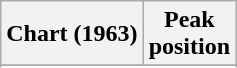<table class="wikitable sortable plainrowheaders" style="text-align:center">
<tr>
<th scope="col">Chart (1963)</th>
<th scope="col">Peak<br> position</th>
</tr>
<tr>
</tr>
<tr>
</tr>
<tr>
</tr>
</table>
